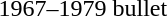<table>
<tr>
<td></td>
</tr>
<tr>
<td><div>1967–1979 bullet</div></td>
</tr>
</table>
